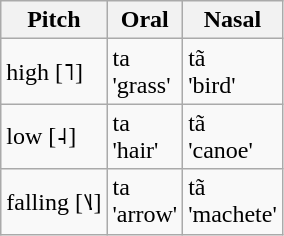<table class="wikitable">
<tr>
<th>Pitch</th>
<th>Oral</th>
<th>Nasal</th>
</tr>
<tr>
<td>high [˥]</td>
<td>ta<br>'grass'</td>
<td>tã<br>'bird'</td>
</tr>
<tr>
<td>low [˨]</td>
<td>ta<br>'hair'</td>
<td>tã<br>'canoe'</td>
</tr>
<tr>
<td>falling [˥˩]</td>
<td>ta<br>'arrow'</td>
<td>tã<br>'machete'</td>
</tr>
</table>
